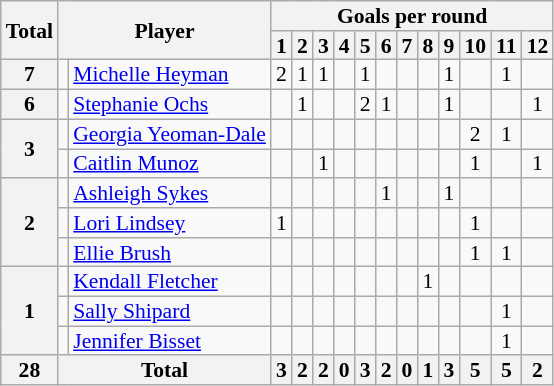<table class="wikitable" style="text-align:center; line-height: 90%; font-size:90%;">
<tr>
<th rowspan="2">Total</th>
<th rowspan="2" colspan="2">Player</th>
<th colspan="12">Goals per round</th>
</tr>
<tr>
<th>1</th>
<th>2</th>
<th>3</th>
<th>4</th>
<th>5</th>
<th>6</th>
<th>7</th>
<th>8</th>
<th>9</th>
<th>10</th>
<th>11</th>
<th>12</th>
</tr>
<tr>
<th rowspan="1">7</th>
<td></td>
<td style="text-align:left;"><a href='#'>Michelle Heyman</a></td>
<td>2</td>
<td>1</td>
<td>1</td>
<td></td>
<td>1</td>
<td></td>
<td></td>
<td></td>
<td>1</td>
<td></td>
<td>1</td>
<td></td>
</tr>
<tr>
<th rowspan="1">6</th>
<td></td>
<td style="text-align:left;"><a href='#'>Stephanie Ochs</a></td>
<td></td>
<td>1</td>
<td></td>
<td></td>
<td>2</td>
<td>1</td>
<td></td>
<td></td>
<td>1</td>
<td></td>
<td></td>
<td>1</td>
</tr>
<tr>
<th rowspan="2">3</th>
<td></td>
<td style="text-align:left;"><a href='#'>Georgia Yeoman-Dale</a></td>
<td></td>
<td></td>
<td></td>
<td></td>
<td></td>
<td></td>
<td></td>
<td></td>
<td></td>
<td>2</td>
<td>1</td>
<td></td>
</tr>
<tr>
<td></td>
<td style="text-align:left;"><a href='#'>Caitlin Munoz</a></td>
<td></td>
<td></td>
<td>1</td>
<td></td>
<td></td>
<td></td>
<td></td>
<td></td>
<td></td>
<td>1</td>
<td></td>
<td>1</td>
</tr>
<tr>
<th rowspan="3">2</th>
<td></td>
<td style="text-align:left;"><a href='#'>Ashleigh Sykes</a></td>
<td></td>
<td></td>
<td></td>
<td></td>
<td></td>
<td>1</td>
<td></td>
<td></td>
<td>1</td>
<td></td>
<td></td>
<td></td>
</tr>
<tr>
<td></td>
<td style="text-align:left;"><a href='#'>Lori Lindsey</a></td>
<td>1</td>
<td></td>
<td></td>
<td></td>
<td></td>
<td></td>
<td></td>
<td></td>
<td></td>
<td>1</td>
<td></td>
<td></td>
</tr>
<tr>
<td></td>
<td style="text-align:left;"><a href='#'>Ellie Brush</a></td>
<td></td>
<td></td>
<td></td>
<td></td>
<td></td>
<td></td>
<td></td>
<td></td>
<td></td>
<td>1</td>
<td>1</td>
<td></td>
</tr>
<tr>
<th rowspan="3">1</th>
<td></td>
<td style="text-align:left;"><a href='#'>Kendall Fletcher</a></td>
<td></td>
<td></td>
<td></td>
<td></td>
<td></td>
<td></td>
<td></td>
<td>1</td>
<td></td>
<td></td>
<td></td>
<td></td>
</tr>
<tr>
<td></td>
<td style="text-align:left;"><a href='#'>Sally Shipard</a></td>
<td></td>
<td></td>
<td></td>
<td></td>
<td></td>
<td></td>
<td></td>
<td></td>
<td></td>
<td></td>
<td>1</td>
<td></td>
</tr>
<tr>
<td></td>
<td style="text-align:left;"><a href='#'>Jennifer Bisset</a></td>
<td></td>
<td></td>
<td></td>
<td></td>
<td></td>
<td></td>
<td></td>
<td></td>
<td></td>
<td></td>
<td>1</td>
<td></td>
</tr>
<tr>
<th rowspan="1">28</th>
<th colspan="2">Total</th>
<th style="text-align:center;">3</th>
<th>2</th>
<th>2</th>
<th>0</th>
<th>3</th>
<th>2</th>
<th>0</th>
<th>1</th>
<th>3</th>
<th>5</th>
<th>5</th>
<th>2</th>
</tr>
</table>
